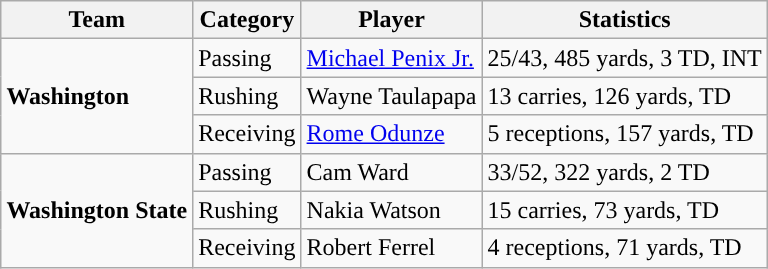<table class="wikitable" style="float: right;">
<tr>
<th>Team</th>
<th>Category</th>
<th>Player</th>
<th>Statistics</th>
</tr>
<tr>
<td rowspan=3><strong>Washington</strong></td>
<td>Passing</td>
<td><a href='#'>Michael Penix Jr.</a></td>
<td>25/43, 485 yards, 3 TD, INT</td>
</tr>
<tr>
<td>Rushing</td>
<td>Wayne Taulapapa</td>
<td>13 carries, 126 yards, TD</td>
</tr>
<tr>
<td>Receiving</td>
<td><a href='#'>Rome Odunze</a></td>
<td>5 receptions, 157 yards, TD</td>
</tr>
<tr>
<td rowspan=3><strong>Washington State</strong></td>
<td>Passing</td>
<td>Cam Ward</td>
<td>33/52, 322 yards, 2 TD</td>
</tr>
<tr>
<td>Rushing</td>
<td>Nakia Watson</td>
<td>15 carries, 73 yards, TD</td>
</tr>
<tr>
<td>Receiving</td>
<td>Robert Ferrel</td>
<td>4 receptions, 71 yards, TD</td>
</tr>
</table>
